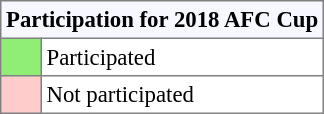<table cellpadding=3 cellspacing=0 border=1 style="font-size:95%; border:gray solid 1px; border-collapse:collapse">
<tr>
<th bgcolor=#f7f8ff colspan=2>Participation for 2018 AFC Cup</th>
</tr>
<tr>
<td bgcolor=#90ee77 width=20></td>
<td>Participated</td>
</tr>
<tr>
<td bgcolor=#ffcccc width=20></td>
<td>Not participated</td>
</tr>
</table>
